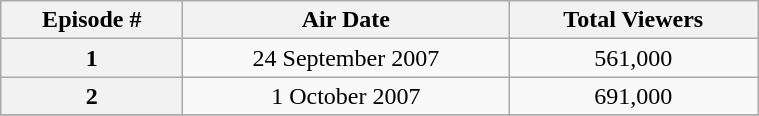<table class="wikitable" style="text-align: center; font-size: 100%" width="40%">
<tr>
<th>Episode #</th>
<th>Air Date</th>
<th>Total Viewers</th>
</tr>
<tr>
<th>1</th>
<td>24 September 2007</td>
<td>561,000</td>
</tr>
<tr>
<th>2</th>
<td>1 October 2007</td>
<td>691,000</td>
</tr>
<tr>
</tr>
</table>
